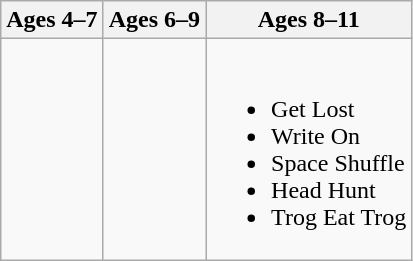<table class="wikitable">
<tr>
<th>Ages 4–7</th>
<th>Ages 6–9</th>
<th>Ages 8–11</th>
</tr>
<tr>
<td></td>
<td></td>
<td><br><ul><li>Get Lost</li><li>Write On</li><li>Space Shuffle</li><li>Head Hunt</li><li>Trog Eat Trog</li></ul></td>
</tr>
</table>
